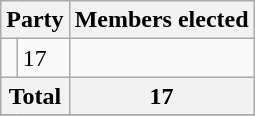<table class="wikitable">
<tr>
<th colspan=2>Party</th>
<th>Members elected</th>
</tr>
<tr>
<td></td>
<td>17</td>
</tr>
<tr>
<th colspan=2>Total</th>
<th>17</th>
</tr>
<tr>
</tr>
</table>
